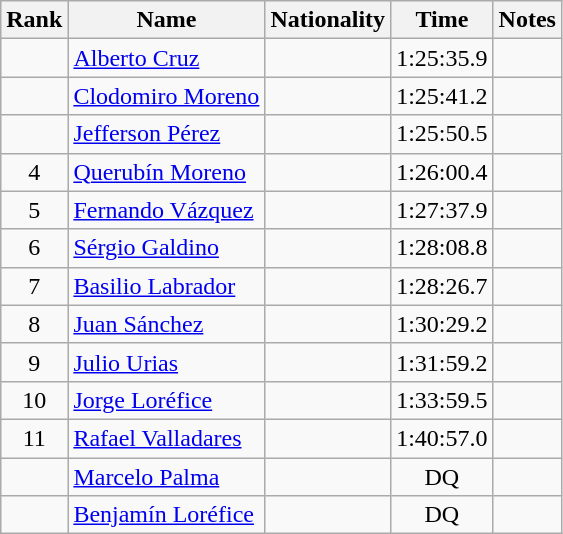<table class="wikitable sortable" style="text-align:center">
<tr>
<th>Rank</th>
<th>Name</th>
<th>Nationality</th>
<th>Time</th>
<th>Notes</th>
</tr>
<tr>
<td align=center></td>
<td align=left><a href='#'>Alberto Cruz</a></td>
<td align=left></td>
<td>1:25:35.9</td>
<td></td>
</tr>
<tr>
<td align=center></td>
<td align=left><a href='#'>Clodomiro Moreno</a></td>
<td align=left></td>
<td>1:25:41.2</td>
<td></td>
</tr>
<tr>
<td align=center></td>
<td align=left><a href='#'>Jefferson Pérez</a></td>
<td align=left></td>
<td>1:25:50.5</td>
<td></td>
</tr>
<tr>
<td align=center>4</td>
<td align=left><a href='#'>Querubín Moreno</a></td>
<td align=left></td>
<td>1:26:00.4</td>
<td></td>
</tr>
<tr>
<td align=center>5</td>
<td align=left><a href='#'>Fernando Vázquez</a></td>
<td align=left></td>
<td>1:27:37.9</td>
<td></td>
</tr>
<tr>
<td align=center>6</td>
<td align=left><a href='#'>Sérgio Galdino</a></td>
<td align=left></td>
<td>1:28:08.8</td>
<td></td>
</tr>
<tr>
<td align=center>7</td>
<td align=left><a href='#'>Basilio Labrador</a></td>
<td align=left></td>
<td>1:28:26.7</td>
<td></td>
</tr>
<tr>
<td align=center>8</td>
<td align=left><a href='#'>Juan Sánchez</a></td>
<td align=left></td>
<td>1:30:29.2</td>
<td></td>
</tr>
<tr>
<td align=center>9</td>
<td align=left><a href='#'>Julio Urias</a></td>
<td align=left></td>
<td>1:31:59.2</td>
<td></td>
</tr>
<tr>
<td align=center>10</td>
<td align=left><a href='#'>Jorge Loréfice</a></td>
<td align=left></td>
<td>1:33:59.5</td>
<td></td>
</tr>
<tr>
<td align=center>11</td>
<td align=left><a href='#'>Rafael Valladares</a></td>
<td align=left></td>
<td>1:40:57.0</td>
<td></td>
</tr>
<tr>
<td align=center></td>
<td align=left><a href='#'>Marcelo Palma</a></td>
<td align=left></td>
<td>DQ</td>
<td></td>
</tr>
<tr>
<td align=center></td>
<td align=left><a href='#'>Benjamín Loréfice</a></td>
<td align=left></td>
<td>DQ</td>
<td></td>
</tr>
</table>
